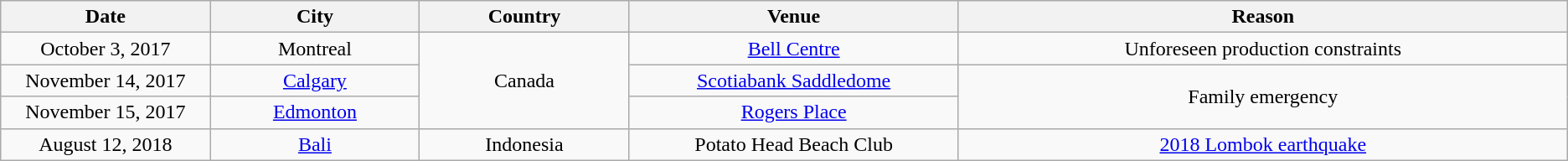<table class="wikitable" style="text-align:center;">
<tr>
<th scope="col" style="width:10em;">Date</th>
<th scope="col" style="width:10em;">City</th>
<th scope="col" style="width:10em;">Country</th>
<th scope="col" style="width:16em;">Venue</th>
<th scope="col" style="width:30em;">Reason</th>
</tr>
<tr>
<td>October 3, 2017</td>
<td>Montreal</td>
<td rowspan="3">Canada</td>
<td><a href='#'>Bell Centre</a></td>
<td>Unforeseen production constraints</td>
</tr>
<tr>
<td>November 14, 2017</td>
<td><a href='#'>Calgary</a></td>
<td><a href='#'>Scotiabank Saddledome</a></td>
<td rowspan="2">Family emergency</td>
</tr>
<tr>
<td>November 15, 2017</td>
<td><a href='#'>Edmonton</a></td>
<td><a href='#'>Rogers Place</a></td>
</tr>
<tr>
<td>August 12, 2018</td>
<td><a href='#'>Bali</a></td>
<td>Indonesia</td>
<td>Potato Head Beach Club</td>
<td><a href='#'>2018 Lombok earthquake</a></td>
</tr>
</table>
